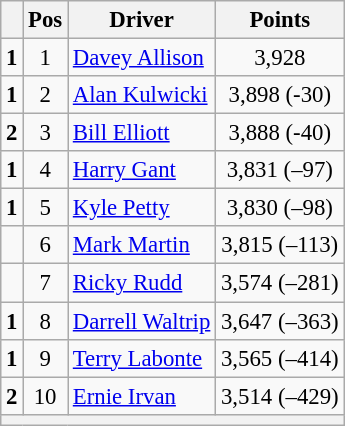<table class="wikitable" style="font-size: 95%;">
<tr>
<th></th>
<th>Pos</th>
<th>Driver</th>
<th>Points</th>
</tr>
<tr>
<td align="left"> <strong>1</strong></td>
<td style="text-align:center;">1</td>
<td><a href='#'>Davey Allison</a></td>
<td style="text-align:center;">3,928</td>
</tr>
<tr>
<td align="left"> <strong>1</strong></td>
<td style="text-align:center;">2</td>
<td><a href='#'>Alan Kulwicki</a></td>
<td style="text-align:center;">3,898 (-30)</td>
</tr>
<tr>
<td align="left"> <strong>2</strong></td>
<td style="text-align:center;">3</td>
<td><a href='#'>Bill Elliott</a></td>
<td style="text-align:center;">3,888 (-40)</td>
</tr>
<tr>
<td align="left"> <strong>1</strong></td>
<td style="text-align:center;">4</td>
<td><a href='#'>Harry Gant</a></td>
<td style="text-align:center;">3,831 (–97)</td>
</tr>
<tr>
<td align="left"> <strong>1</strong></td>
<td style="text-align:center;">5</td>
<td><a href='#'>Kyle Petty</a></td>
<td style="text-align:center;">3,830 (–98)</td>
</tr>
<tr>
<td align="left"></td>
<td style="text-align:center;">6</td>
<td><a href='#'>Mark Martin</a></td>
<td style="text-align:center;">3,815 (–113)</td>
</tr>
<tr>
<td align="left"></td>
<td style="text-align:center;">7</td>
<td><a href='#'>Ricky Rudd</a></td>
<td style="text-align:center;">3,574 (–281)</td>
</tr>
<tr>
<td align="left"> <strong>1</strong></td>
<td style="text-align:center;">8</td>
<td><a href='#'>Darrell Waltrip</a></td>
<td style="text-align:center;">3,647 (–363)</td>
</tr>
<tr>
<td align="left"> <strong>1</strong></td>
<td style="text-align:center;">9</td>
<td><a href='#'>Terry Labonte</a></td>
<td style="text-align:center;">3,565 (–414)</td>
</tr>
<tr>
<td align="left"> <strong>2</strong></td>
<td style="text-align:center;">10</td>
<td><a href='#'>Ernie Irvan</a></td>
<td style="text-align:center;">3,514 (–429)</td>
</tr>
<tr class="sortbottom">
<th colspan="9"></th>
</tr>
</table>
